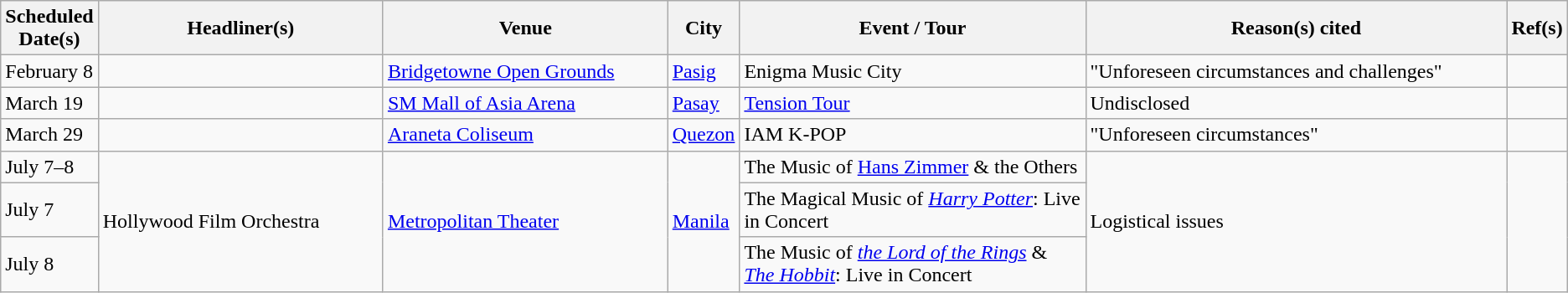<table class="wikitable sortable" style="font-size: 100%; width=100%;" style="text-align:center;">
<tr>
<th class="unsortable" style="width: 0%;" scope="col">Scheduled Date(s)</th>
<th style="width: 20%;" scope="col">Headliner(s)</th>
<th style="width: 20%;" scope="col">Venue</th>
<th style="width: 0%;" scope="col">City</th>
<th style="width: 25%;" scope="col">Event / Tour</th>
<th style="width: 30%;" scope="col">Reason(s) cited</th>
<th class="unsortable" style="width: 1%;" scope="col">Ref(s)</th>
</tr>
<tr>
<td>February 8</td>
<td></td>
<td><a href='#'>Bridgetowne Open Grounds</a></td>
<td><a href='#'>Pasig</a></td>
<td>Enigma Music City</td>
<td>"Unforeseen circumstances and challenges"</td>
<td></td>
</tr>
<tr>
<td>March 19</td>
<td></td>
<td><a href='#'>SM Mall of Asia Arena</a></td>
<td><a href='#'>Pasay</a></td>
<td><a href='#'>Tension Tour</a></td>
<td>Undisclosed</td>
<td></td>
</tr>
<tr>
<td>March 29</td>
<td></td>
<td><a href='#'>Araneta Coliseum</a></td>
<td><a href='#'>Quezon</a></td>
<td>IAM K-POP</td>
<td>"Unforeseen circumstances"</td>
<td></td>
</tr>
<tr>
<td>July 7–8</td>
<td rowspan="3">Hollywood Film Orchestra</td>
<td rowspan="3"><a href='#'>Metropolitan Theater</a></td>
<td rowspan="3"><a href='#'>Manila</a></td>
<td>The Music of <a href='#'>Hans Zimmer</a> & the Others</td>
<td rowspan="3">Logistical issues</td>
<td rowspan="3"></td>
</tr>
<tr>
<td>July 7</td>
<td>The Magical Music of <em><a href='#'>Harry Potter</a></em>: Live in Concert</td>
</tr>
<tr>
<td>July 8</td>
<td>The Music of <em><a href='#'>the Lord of the Rings</a></em> & <em><a href='#'>The Hobbit</a></em>: Live in Concert</td>
</tr>
</table>
